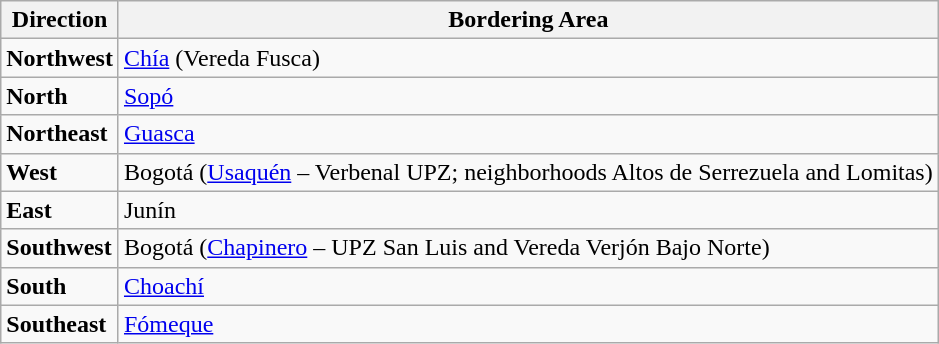<table class="wikitable">
<tr>
<th>Direction</th>
<th>Bordering Area</th>
</tr>
<tr>
<td><strong>Northwest</strong></td>
<td><a href='#'>Chía</a> (Vereda Fusca)</td>
</tr>
<tr>
<td><strong>North</strong></td>
<td><a href='#'>Sopó</a></td>
</tr>
<tr>
<td><strong>Northeast</strong></td>
<td><a href='#'>Guasca</a></td>
</tr>
<tr>
<td><strong>West</strong></td>
<td>Bogotá (<a href='#'>Usaquén</a> – Verbenal UPZ; neighborhoods Altos de Serrezuela and Lomitas)</td>
</tr>
<tr>
<td><strong>East</strong></td>
<td>Junín</td>
</tr>
<tr>
<td><strong>Southwest</strong></td>
<td>Bogotá (<a href='#'>Chapinero</a> – UPZ San Luis and Vereda Verjón Bajo Norte)</td>
</tr>
<tr>
<td><strong>South</strong></td>
<td><a href='#'>Choachí</a></td>
</tr>
<tr>
<td><strong>Southeast</strong></td>
<td><a href='#'>Fómeque</a></td>
</tr>
</table>
